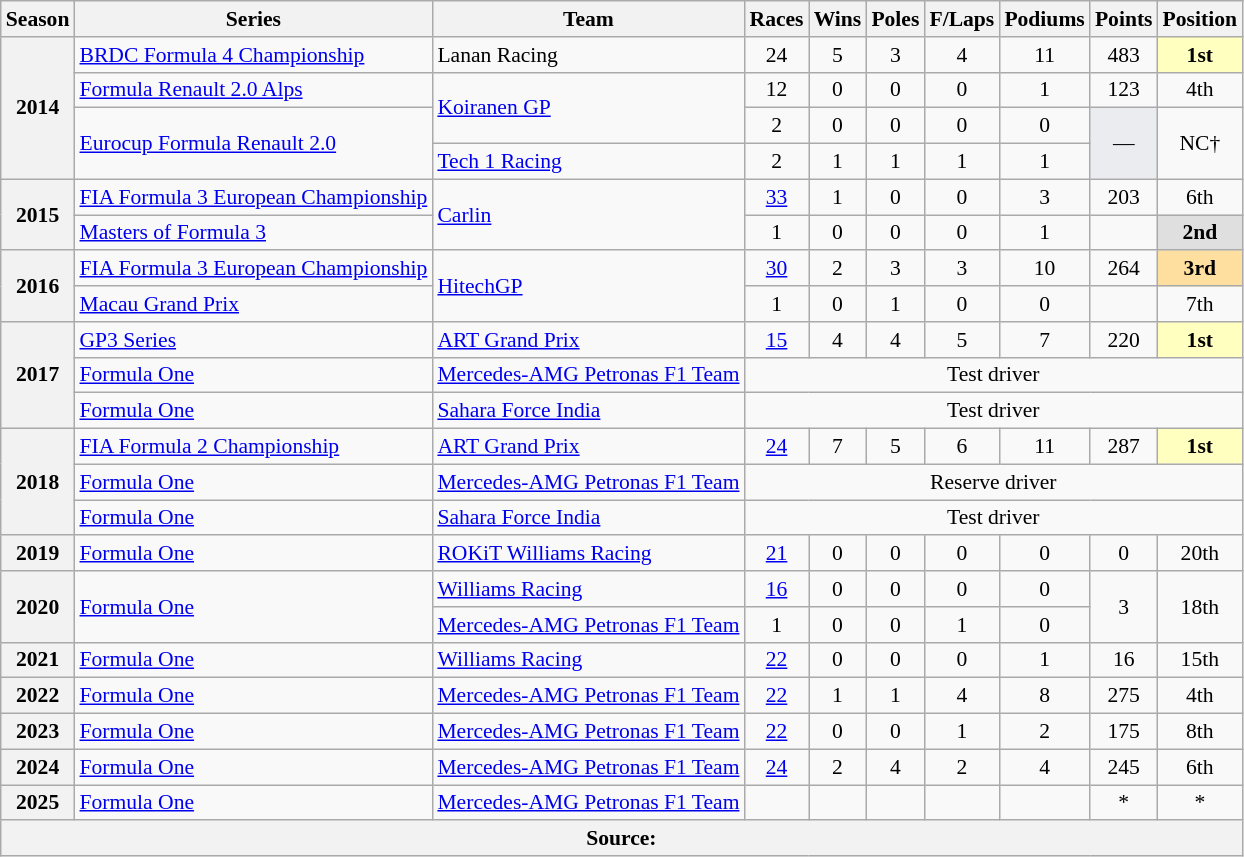<table class="wikitable" style="font-size: 90%; text-align:center">
<tr>
<th>Season</th>
<th>Series</th>
<th>Team</th>
<th>Races</th>
<th>Wins</th>
<th>Poles</th>
<th>F/Laps</th>
<th>Podiums</th>
<th>Points</th>
<th>Position</th>
</tr>
<tr>
<th rowspan=4>2014</th>
<td align=left><a href='#'>BRDC Formula 4 Championship</a></td>
<td align=left>Lanan Racing</td>
<td>24</td>
<td>5</td>
<td>3</td>
<td>4</td>
<td>11</td>
<td>483</td>
<td style="background:#FFFFBF;"><strong>1st</strong></td>
</tr>
<tr>
<td align=left><a href='#'>Formula Renault 2.0 Alps</a></td>
<td align=left rowspan=2><a href='#'>Koiranen GP</a></td>
<td>12</td>
<td>0</td>
<td>0</td>
<td>0</td>
<td>1</td>
<td>123</td>
<td>4th</td>
</tr>
<tr>
<td align=left rowspan=2><a href='#'>Eurocup Formula Renault 2.0</a></td>
<td>2</td>
<td>0</td>
<td>0</td>
<td>0</td>
<td>0</td>
<td rowspan=2 style="background:#eaecf0;">—</td>
<td rowspan=2>NC†</td>
</tr>
<tr>
<td align=left><a href='#'>Tech 1 Racing</a></td>
<td>2</td>
<td>1</td>
<td>1</td>
<td>1</td>
<td>1</td>
</tr>
<tr>
<th rowspan=2>2015</th>
<td align=left><a href='#'>FIA Formula 3 European Championship</a></td>
<td align=left rowspan=2><a href='#'>Carlin</a></td>
<td><a href='#'>33</a></td>
<td>1</td>
<td>0</td>
<td>0</td>
<td>3</td>
<td>203</td>
<td>6th</td>
</tr>
<tr>
<td align=left><a href='#'>Masters of Formula 3</a></td>
<td>1</td>
<td>0</td>
<td>0</td>
<td>0</td>
<td>1</td>
<td></td>
<td style="background:#DFDFDF;"><strong>2nd</strong></td>
</tr>
<tr>
<th rowspan=2>2016</th>
<td align=left><a href='#'>FIA Formula 3 European Championship</a></td>
<td align=left rowspan=2><a href='#'>HitechGP</a></td>
<td><a href='#'>30</a></td>
<td>2</td>
<td>3</td>
<td>3</td>
<td>10</td>
<td>264</td>
<td style="background:#FFDF9F;"><strong>3rd</strong></td>
</tr>
<tr>
<td align=left><a href='#'>Macau Grand Prix</a></td>
<td>1</td>
<td>0</td>
<td>1</td>
<td>0</td>
<td>0</td>
<td></td>
<td>7th</td>
</tr>
<tr>
<th rowspan=3>2017</th>
<td align=left><a href='#'>GP3 Series</a></td>
<td align=left><a href='#'>ART Grand Prix</a></td>
<td><a href='#'>15</a></td>
<td>4</td>
<td>4</td>
<td>5</td>
<td>7</td>
<td>220</td>
<td style="background:#FFFFBF;"><strong>1st</strong></td>
</tr>
<tr>
<td align="left"><a href='#'>Formula One</a></td>
<td align=left><a href='#'>Mercedes-AMG Petronas F1 Team</a></td>
<td colspan=7>Test driver</td>
</tr>
<tr>
<td align="left"><a href='#'>Formula One</a></td>
<td align=left><a href='#'>Sahara Force India</a></td>
<td colspan=7>Test driver</td>
</tr>
<tr>
<th rowspan=3>2018</th>
<td align=left><a href='#'>FIA Formula 2 Championship</a></td>
<td align=left><a href='#'>ART Grand Prix</a></td>
<td><a href='#'>24</a></td>
<td>7</td>
<td>5</td>
<td>6</td>
<td>11</td>
<td>287</td>
<td style="background:#FFFFBF;"><strong>1st</strong></td>
</tr>
<tr>
<td align="left"><a href='#'>Formula One</a></td>
<td align=left><a href='#'>Mercedes-AMG Petronas F1 Team</a></td>
<td colspan=7>Reserve driver</td>
</tr>
<tr>
<td align="left"><a href='#'>Formula One</a></td>
<td align=left><a href='#'>Sahara Force India</a></td>
<td colspan=7>Test driver</td>
</tr>
<tr>
<th>2019</th>
<td align="left"><a href='#'>Formula One</a></td>
<td align="left"><a href='#'>ROKiT Williams Racing</a></td>
<td><a href='#'>21</a></td>
<td>0</td>
<td>0</td>
<td>0</td>
<td>0</td>
<td>0</td>
<td>20th</td>
</tr>
<tr>
<th rowspan=2>2020</th>
<td rowspan="2" style="text-align:left;"><a href='#'>Formula One</a></td>
<td align="left"><a href='#'>Williams Racing</a></td>
<td><a href='#'>16</a></td>
<td>0</td>
<td>0</td>
<td>0</td>
<td>0</td>
<td rowspan=2>3</td>
<td rowspan=2>18th</td>
</tr>
<tr>
<td align="left"><a href='#'>Mercedes-AMG Petronas F1 Team</a></td>
<td>1</td>
<td>0</td>
<td>0</td>
<td>1</td>
<td>0</td>
</tr>
<tr>
<th>2021</th>
<td align="left"><a href='#'>Formula One</a></td>
<td align="left"><a href='#'>Williams Racing</a></td>
<td><a href='#'>22</a></td>
<td>0</td>
<td>0</td>
<td>0</td>
<td>1</td>
<td>16</td>
<td>15th</td>
</tr>
<tr>
<th>2022</th>
<td align=left><a href='#'>Formula One</a></td>
<td align=left><a href='#'>Mercedes-AMG Petronas F1 Team</a></td>
<td><a href='#'>22</a></td>
<td>1</td>
<td>1</td>
<td>4</td>
<td>8</td>
<td>275</td>
<td>4th</td>
</tr>
<tr>
<th>2023</th>
<td align=left><a href='#'>Formula One</a></td>
<td align=left><a href='#'>Mercedes-AMG Petronas F1 Team</a></td>
<td><a href='#'>22</a></td>
<td>0</td>
<td>0</td>
<td>1</td>
<td>2</td>
<td>175</td>
<td>8th</td>
</tr>
<tr>
<th>2024</th>
<td align=left><a href='#'>Formula One</a></td>
<td align=left><a href='#'>Mercedes-AMG Petronas F1 Team</a></td>
<td><a href='#'>24</a></td>
<td>2</td>
<td>4</td>
<td>2</td>
<td>4</td>
<td>245</td>
<td>6th</td>
</tr>
<tr>
<th>2025</th>
<td align=left><a href='#'>Formula One</a></td>
<td align=left><a href='#'>Mercedes-AMG Petronas F1 Team</a></td>
<td><a href='#'></a></td>
<td></td>
<td></td>
<td></td>
<td></td>
<td>*</td>
<td>*</td>
</tr>
<tr>
<th colspan="10">Source:</th>
</tr>
</table>
